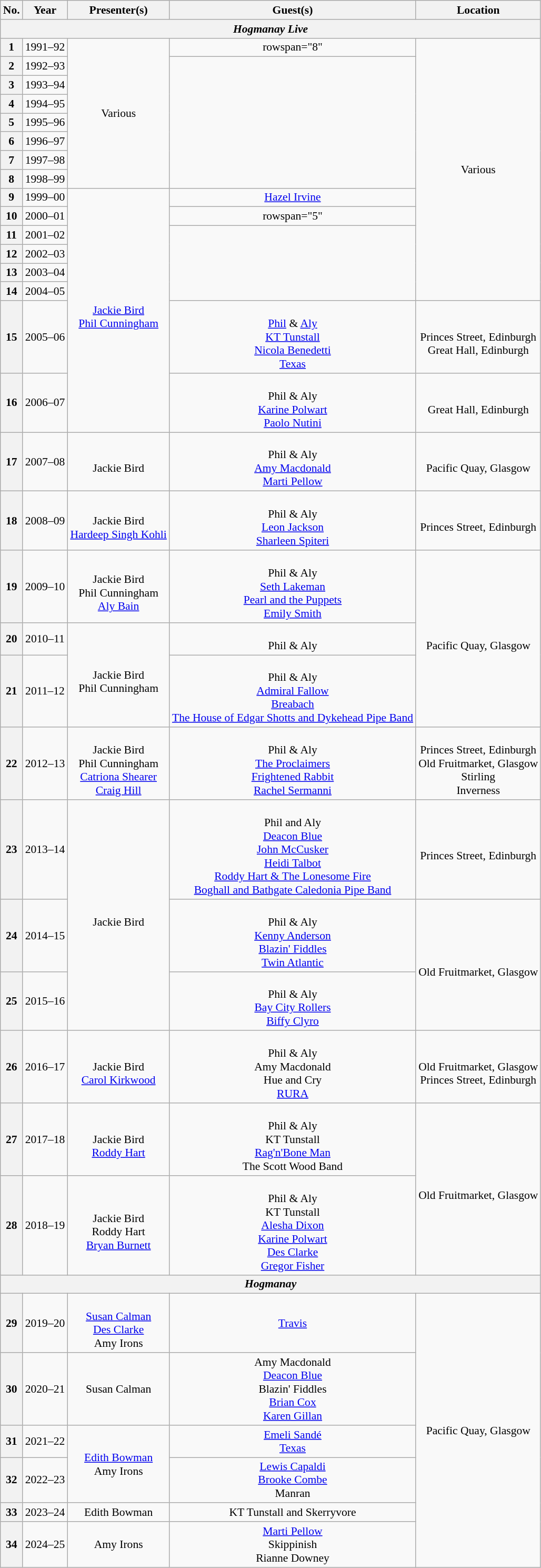<table class="wikitable" style="text-align:center; font-size:90%;">
<tr>
<th>No.</th>
<th>Year</th>
<th>Presenter(s)</th>
<th>Guest(s)</th>
<th>Location</th>
</tr>
<tr>
<th colspan="5"><em>Hogmanay Live</em></th>
</tr>
<tr>
<th>1</th>
<td>1991–92</td>
<td rowspan="8">Various</td>
<td>rowspan="8" </td>
<td rowspan="14">Various</td>
</tr>
<tr>
<th>2</th>
<td>1992–93</td>
</tr>
<tr>
<th>3</th>
<td>1993–94</td>
</tr>
<tr>
<th>4</th>
<td>1994–95</td>
</tr>
<tr>
<th>5</th>
<td>1995–96</td>
</tr>
<tr>
<th>6</th>
<td>1996–97</td>
</tr>
<tr>
<th>7</th>
<td>1997–98</td>
</tr>
<tr>
<th>8</th>
<td>1998–99</td>
</tr>
<tr>
<th>9</th>
<td>1999–00</td>
<td rowspan="8"><br><a href='#'>Jackie Bird</a><br><a href='#'>Phil Cunningham</a></td>
<td><a href='#'>Hazel Irvine</a></td>
</tr>
<tr>
<th>10</th>
<td>2000–01</td>
<td>rowspan="5" </td>
</tr>
<tr>
<th>11</th>
<td>2001–02</td>
</tr>
<tr>
<th>12</th>
<td>2002–03</td>
</tr>
<tr>
<th>13</th>
<td>2003–04</td>
</tr>
<tr>
<th>14</th>
<td>2004–05</td>
</tr>
<tr>
<th>15</th>
<td>2005–06</td>
<td><br><a href='#'>Phil</a> & <a href='#'>Aly</a><br><a href='#'>KT Tunstall</a> <br><a href='#'>Nicola Benedetti</a><br><a href='#'>Texas</a></td>
<td><br>Princes Street, Edinburgh<br>Great Hall, Edinburgh</td>
</tr>
<tr>
<th>16</th>
<td>2006–07</td>
<td><br>Phil & Aly<br><a href='#'>Karine Polwart</a><br><a href='#'>Paolo Nutini</a></td>
<td><br>Great Hall, Edinburgh</td>
</tr>
<tr>
<th>17</th>
<td>2007–08</td>
<td><br>Jackie Bird</td>
<td><br>Phil & Aly<br><a href='#'>Amy Macdonald</a><br><a href='#'>Marti Pellow</a></td>
<td><br>Pacific Quay, Glasgow</td>
</tr>
<tr>
<th>18</th>
<td>2008–09</td>
<td><br>Jackie Bird<br><a href='#'>Hardeep Singh Kohli</a></td>
<td><br>Phil & Aly<br><a href='#'>Leon Jackson</a><br><a href='#'>Sharleen Spiteri</a></td>
<td><br>Princes Street, Edinburgh</td>
</tr>
<tr>
<th>19</th>
<td>2009–10</td>
<td><br>Jackie Bird<br>Phil Cunningham<br><a href='#'>Aly Bain</a></td>
<td><br>Phil & Aly<br><a href='#'>Seth Lakeman</a><br><a href='#'>Pearl and the Puppets</a><br><a href='#'>Emily Smith</a></td>
<td rowspan="3"><br>Pacific Quay, Glasgow</td>
</tr>
<tr>
<th>20</th>
<td>2010–11</td>
<td rowspan="2"><br>Jackie Bird<br>Phil Cunningham</td>
<td><br>Phil & Aly</td>
</tr>
<tr>
<th>21</th>
<td>2011–12</td>
<td><br>Phil & Aly<br><a href='#'>Admiral Fallow</a><br><a href='#'>Breabach</a><br><a href='#'>The House of Edgar Shotts and Dykehead Pipe Band</a></td>
</tr>
<tr>
<th>22</th>
<td>2012–13</td>
<td><br>Jackie Bird<br>Phil Cunningham<br><a href='#'>Catriona Shearer</a><br><a href='#'>Craig Hill</a></td>
<td><br>Phil & Aly<br><a href='#'>The Proclaimers</a><br><a href='#'>Frightened Rabbit</a><br><a href='#'>Rachel Sermanni</a></td>
<td><br>Princes Street, Edinburgh<br>Old Fruitmarket, Glasgow<br>Stirling<br>Inverness</td>
</tr>
<tr>
<th>23</th>
<td>2013–14</td>
<td rowspan="3"><br>Jackie Bird</td>
<td><br>Phil and Aly<br><a href='#'>Deacon Blue</a><br><a href='#'>John McCusker</a><br><a href='#'>Heidi Talbot</a><br><a href='#'>Roddy Hart & The Lonesome Fire</a><br><a href='#'>Boghall and Bathgate Caledonia Pipe Band</a></td>
<td><br>Princes Street, Edinburgh</td>
</tr>
<tr>
<th>24</th>
<td>2014–15</td>
<td><br>Phil & Aly<br><a href='#'>Kenny Anderson</a><br><a href='#'>Blazin' Fiddles</a><br><a href='#'>Twin Atlantic</a></td>
<td rowspan="2"><br>Old Fruitmarket, Glasgow</td>
</tr>
<tr>
<th>25</th>
<td>2015–16</td>
<td><br>Phil & Aly<br><a href='#'>Bay City Rollers</a><br><a href='#'>Biffy Clyro</a></td>
</tr>
<tr>
<th>26</th>
<td>2016–17</td>
<td><br>Jackie Bird<br><a href='#'>Carol Kirkwood</a></td>
<td><br>Phil & Aly<br>Amy Macdonald<br> Hue and Cry<br><a href='#'>RURA</a></td>
<td><br>Old Fruitmarket, Glasgow<br>Princes Street, Edinburgh</td>
</tr>
<tr>
<th>27</th>
<td>2017–18</td>
<td><br>Jackie Bird<br><a href='#'>Roddy Hart</a></td>
<td><br>Phil & Aly<br>KT Tunstall<br><a href='#'>Rag'n'Bone Man</a><br>The Scott Wood Band</td>
<td rowspan="2"><br>Old Fruitmarket, Glasgow</td>
</tr>
<tr>
<th>28</th>
<td>2018–19</td>
<td><br>Jackie Bird<br>Roddy Hart<br><a href='#'>Bryan Burnett</a></td>
<td><br>Phil & Aly<br>KT Tunstall<br><a href='#'>Alesha Dixon</a><br><a href='#'>Karine Polwart</a><br><a href='#'>Des Clarke</a><br><a href='#'>Gregor Fisher</a></td>
</tr>
<tr>
<th colspan="5"><em>Hogmanay</em></th>
</tr>
<tr>
<th>29</th>
<td>2019–20</td>
<td><br><a href='#'>Susan Calman</a><br><a href='#'>Des Clarke</a><br>Amy Irons</td>
<td><a href='#'>Travis</a></td>
<td rowspan="6">Pacific Quay, Glasgow</td>
</tr>
<tr>
<th>30</th>
<td>2020–21</td>
<td>Susan Calman</td>
<td>Amy Macdonald<br><a href='#'>Deacon Blue</a><br>Blazin' Fiddles<br><a href='#'>Brian Cox</a><br><a href='#'>Karen Gillan</a></td>
</tr>
<tr>
<th>31</th>
<td>2021–22</td>
<td rowspan="2"><a href='#'>Edith Bowman</a><br>Amy Irons</td>
<td><a href='#'>Emeli Sandé</a><br><a href='#'>Texas</a></td>
</tr>
<tr>
<th>32</th>
<td>2022–23</td>
<td><a href='#'>Lewis Capaldi</a><br><a href='#'>Brooke Combe</a><br>Manran</td>
</tr>
<tr>
<th>33</th>
<td>2023–24</td>
<td>Edith Bowman</td>
<td>KT Tunstall and Skerryvore</td>
</tr>
<tr>
<th>34</th>
<td>2024–25</td>
<td>Amy Irons</td>
<td><a href='#'>Marti Pellow</a><br>Skippinish<br>Rianne Downey</td>
</tr>
</table>
